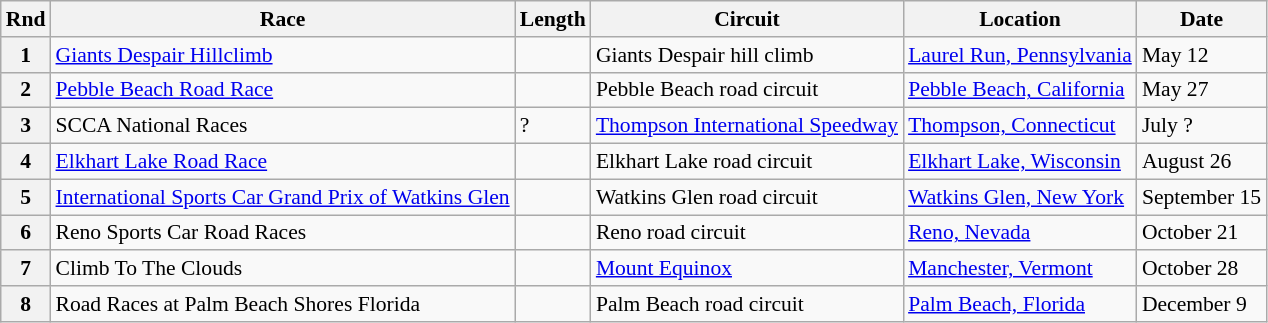<table class="wikitable" style="font-size: 90%;">
<tr>
<th>Rnd</th>
<th>Race</th>
<th>Length</th>
<th>Circuit</th>
<th>Location</th>
<th>Date</th>
</tr>
<tr>
<th>1</th>
<td><a href='#'>Giants Despair Hillclimb</a></td>
<td></td>
<td>Giants Despair hill climb</td>
<td><a href='#'>Laurel Run, Pennsylvania</a></td>
<td>May 12</td>
</tr>
<tr>
<th>2</th>
<td><a href='#'>Pebble Beach Road Race</a></td>
<td></td>
<td>Pebble Beach road circuit</td>
<td><a href='#'>Pebble Beach, California</a></td>
<td>May 27</td>
</tr>
<tr>
<th>3</th>
<td>SCCA National Races</td>
<td>?</td>
<td><a href='#'>Thompson International Speedway</a></td>
<td><a href='#'>Thompson, Connecticut</a></td>
<td>July ?</td>
</tr>
<tr>
<th>4</th>
<td><a href='#'>Elkhart Lake Road Race</a></td>
<td></td>
<td>Elkhart Lake road circuit</td>
<td><a href='#'>Elkhart Lake, Wisconsin</a></td>
<td>August 26</td>
</tr>
<tr>
<th>5</th>
<td><a href='#'>International Sports Car Grand Prix of Watkins Glen</a></td>
<td></td>
<td>Watkins Glen road circuit</td>
<td><a href='#'>Watkins Glen, New York</a></td>
<td>September 15</td>
</tr>
<tr>
<th>6</th>
<td>Reno Sports Car Road Races</td>
<td></td>
<td>Reno road circuit</td>
<td><a href='#'>Reno, Nevada</a></td>
<td>October 21</td>
</tr>
<tr>
<th>7</th>
<td>Climb To The Clouds</td>
<td></td>
<td><a href='#'>Mount Equinox</a></td>
<td><a href='#'>Manchester, Vermont</a></td>
<td>October 28</td>
</tr>
<tr>
<th>8</th>
<td>Road Races at Palm Beach Shores Florida</td>
<td></td>
<td>Palm Beach road circuit</td>
<td><a href='#'>Palm Beach, Florida</a></td>
<td>December 9</td>
</tr>
</table>
